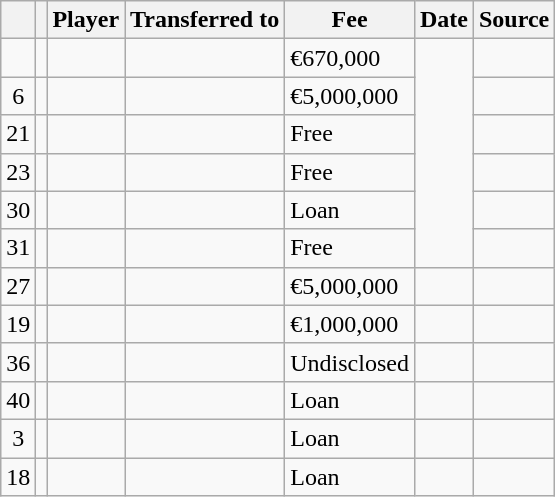<table class="wikitable plainrowheaders sortable">
<tr>
<th></th>
<th></th>
<th scope=col>Player</th>
<th>Transferred to</th>
<th !scope=col; style="width: 65px;">Fee</th>
<th scope=col>Date</th>
<th scope=col>Source</th>
</tr>
<tr>
<td align=center></td>
<td align=center></td>
<td></td>
<td></td>
<td>€670,000</td>
<td rowspan=6></td>
<td></td>
</tr>
<tr>
<td align=center>6</td>
<td align=center></td>
<td></td>
<td></td>
<td>€5,000,000</td>
<td></td>
</tr>
<tr>
<td align=center>21</td>
<td align=center></td>
<td></td>
<td></td>
<td>Free</td>
<td></td>
</tr>
<tr>
<td align=center>23</td>
<td align=center></td>
<td></td>
<td></td>
<td>Free</td>
<td></td>
</tr>
<tr>
<td align=center>30</td>
<td align=center></td>
<td></td>
<td></td>
<td>Loan</td>
<td></td>
</tr>
<tr>
<td align=center>31</td>
<td align=center></td>
<td></td>
<td></td>
<td>Free</td>
<td></td>
</tr>
<tr>
<td align=center>27</td>
<td align=center></td>
<td></td>
<td></td>
<td>€5,000,000</td>
<td></td>
<td></td>
</tr>
<tr>
<td align=center>19</td>
<td align=center></td>
<td></td>
<td></td>
<td>€1,000,000</td>
<td></td>
<td></td>
</tr>
<tr>
<td align=center>36</td>
<td align=center></td>
<td></td>
<td></td>
<td>Undisclosed</td>
<td></td>
<td></td>
</tr>
<tr>
<td align=center>40</td>
<td align=center></td>
<td></td>
<td></td>
<td>Loan</td>
<td></td>
<td></td>
</tr>
<tr>
<td align=center>3</td>
<td align=center></td>
<td></td>
<td></td>
<td>Loan</td>
<td></td>
<td></td>
</tr>
<tr>
<td align=center>18</td>
<td align=center></td>
<td></td>
<td></td>
<td>Loan</td>
<td></td>
<td></td>
</tr>
</table>
